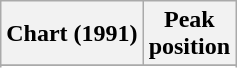<table class="wikitable sortable plainrowheaders" style="text-align:center">
<tr>
<th scope="col">Chart (1991)</th>
<th scope="col">Peak<br>position</th>
</tr>
<tr>
</tr>
<tr>
</tr>
</table>
